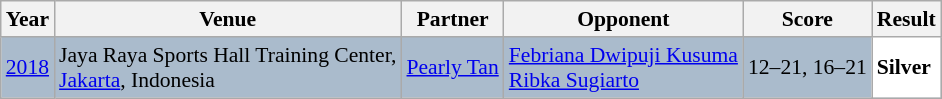<table class="sortable wikitable" style="font-size: 90%;">
<tr>
<th>Year</th>
<th>Venue</th>
<th>Partner</th>
<th>Opponent</th>
<th>Score</th>
<th>Result</th>
</tr>
<tr style="background:#AABBCC">
<td align="center"><a href='#'>2018</a></td>
<td align="left">Jaya Raya Sports Hall Training Center,<br><a href='#'>Jakarta</a>, Indonesia</td>
<td align="left"> <a href='#'>Pearly Tan</a></td>
<td align="left"> <a href='#'>Febriana Dwipuji Kusuma</a><br> <a href='#'>Ribka Sugiarto</a></td>
<td align="left">12–21, 16–21</td>
<td style="text-align:left; background:white"> <strong>Silver</strong></td>
</tr>
</table>
